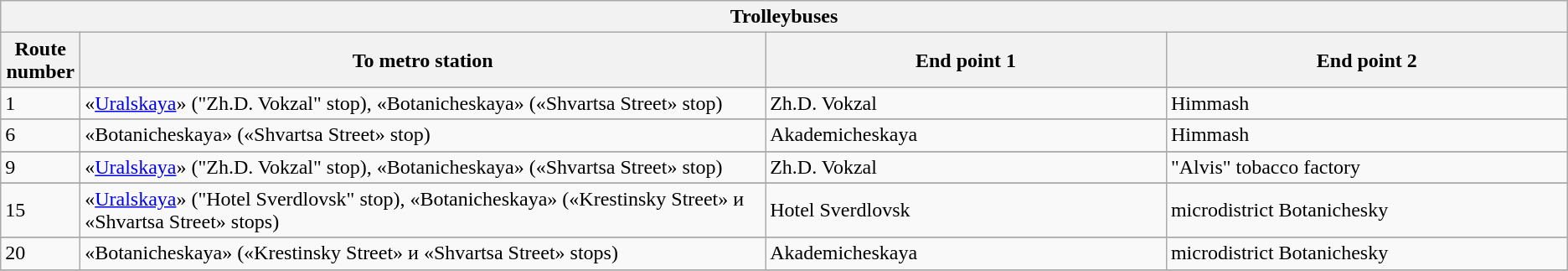<table class="wikitable">
<tr>
<th colspan=4>Trolleybuses</th>
</tr>
<tr>
<th width="2%">Route number</th>
<th width="41%">To metro station</th>
<th width="24%">End point 1</th>
<th width="24%">End point 2</th>
</tr>
<tr>
</tr>
<tr ----align="center">
<td>1</td>
<td>«<a href='#'>Uralskaya</a>» ("Zh.D. Vokzal" stop), «Botanicheskaya» («Shvartsa Street» stop)</td>
<td>Zh.D. Vokzal</td>
<td>Himmash</td>
</tr>
<tr>
</tr>
<tr ----align="center">
<td>6</td>
<td>«Botanicheskaya» («Shvartsa Street» stop)</td>
<td>Akademicheskaya</td>
<td>Himmash</td>
</tr>
<tr>
</tr>
<tr ----align="center">
<td>9</td>
<td>«<a href='#'>Uralskaya</a>» ("Zh.D. Vokzal" stop), «Botanicheskaya» («Shvartsa Street» stop)</td>
<td>Zh.D. Vokzal</td>
<td>"Alvis" tobacco factory</td>
</tr>
<tr>
</tr>
<tr ----align="center">
<td>15</td>
<td>«<a href='#'>Uralskaya</a>» ("Hotel Sverdlovsk" stop), «Botanicheskaya» («Krestinsky Street» и «Shvartsa Street» stops)</td>
<td>Hotel Sverdlovsk</td>
<td>microdistrict Botanichesky</td>
</tr>
<tr>
</tr>
<tr ----align="center">
<td>20</td>
<td>«Botanicheskaya» («Krestinsky Street» и «Shvartsa Street» stops)</td>
<td>Akademicheskaya</td>
<td>microdistrict Botanichesky</td>
</tr>
<tr>
</tr>
</table>
